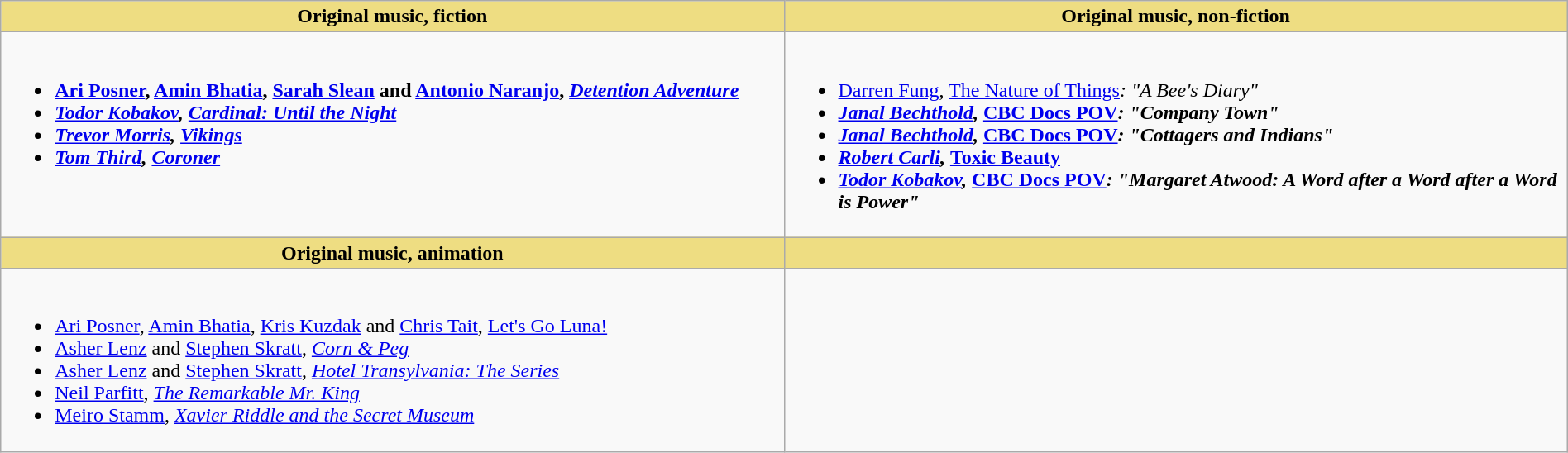<table class=wikitable width="100%">
<tr>
<th style="background:#EEDD82; width:50%">Original music, fiction</th>
<th style="background:#EEDD82; width:50%">Original music, non-fiction</th>
</tr>
<tr>
<td valign="top"><br><ul><li> <strong><a href='#'>Ari Posner</a>, <a href='#'>Amin Bhatia</a>, <a href='#'>Sarah Slean</a> and <a href='#'>Antonio Naranjo</a>, <em><a href='#'>Detention Adventure</a><strong><em></li><li><a href='#'>Todor Kobakov</a>, </em><a href='#'>Cardinal: Until the Night</a><em></li><li><a href='#'>Trevor Morris</a>, </em><a href='#'>Vikings</a><em></li><li><a href='#'>Tom Third</a>, </em><a href='#'>Coroner</a><em></li></ul></td>
<td valign="top"><br><ul><li> </strong><a href='#'>Darren Fung</a>, </em><a href='#'>The Nature of Things</a><em>: "A Bee's Diary"<strong></li><li><a href='#'>Janal Bechthold</a>, </em><a href='#'>CBC Docs POV</a><em>: "Company Town"</li><li><a href='#'>Janal Bechthold</a>, </em><a href='#'>CBC Docs POV</a><em>: "Cottagers and Indians"</li><li><a href='#'>Robert Carli</a>, </em><a href='#'>Toxic Beauty</a><em></li><li><a href='#'>Todor Kobakov</a>, </em><a href='#'>CBC Docs POV</a><em>: "Margaret Atwood: A Word after a Word after a Word is Power"</li></ul></td>
</tr>
<tr>
<th style="background:#EEDD82; width:50%">Original music, animation</th>
<th style="background:#EEDD82; width:50%"></th>
</tr>
<tr>
<td valign="top"><br><ul><li> </strong><a href='#'>Ari Posner</a>, <a href='#'>Amin Bhatia</a>, <a href='#'>Kris Kuzdak</a> and <a href='#'>Chris Tait</a>, </em><a href='#'>Let's Go Luna!</a></em></strong></li><li><a href='#'>Asher Lenz</a> and <a href='#'>Stephen Skratt</a>, <em><a href='#'>Corn & Peg</a></em></li><li><a href='#'>Asher Lenz</a> and <a href='#'>Stephen Skratt</a>, <em><a href='#'>Hotel Transylvania: The Series</a></em></li><li><a href='#'>Neil Parfitt</a>, <em><a href='#'>The Remarkable Mr. King</a></em></li><li><a href='#'>Meiro Stamm</a>, <em><a href='#'>Xavier Riddle and the Secret Museum</a></em></li></ul></td>
</tr>
</table>
